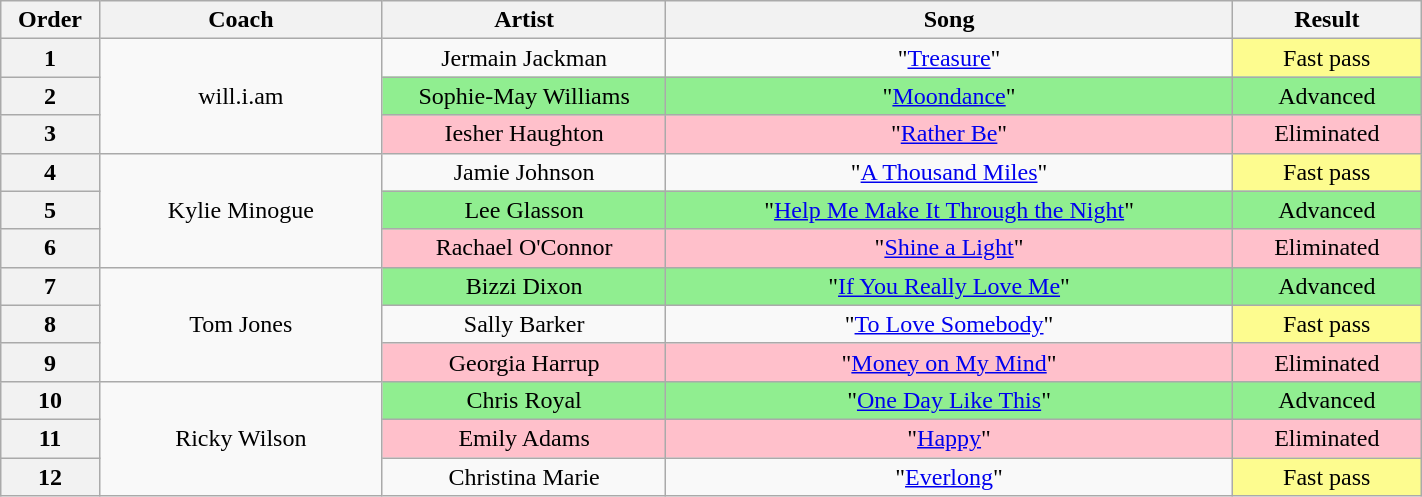<table class="wikitable" style="text-align:center; width:75%;">
<tr>
<th scope="col" style="width:05%;">Order</th>
<th scope="col" style="width:15%;">Coach</th>
<th scope="col" style="width:15%;">Artist</th>
<th scope="col" style="width:30%;">Song</th>
<th scope="col" style="width:10%;">Result</th>
</tr>
<tr>
<th scope="col">1</th>
<td rowspan="3">will.i.am</td>
<td>Jermain Jackman</td>
<td>"<a href='#'>Treasure</a>"</td>
<td style="background:#fdfc8f;">Fast pass</td>
</tr>
<tr>
<th scope="col">2</th>
<td style="background:lightgreen;">Sophie-May Williams</td>
<td style="background:lightgreen;">"<a href='#'>Moondance</a>"</td>
<td style="background:lightgreen;">Advanced</td>
</tr>
<tr>
<th scope="col">3</th>
<td style="background:pink;">Iesher Haughton</td>
<td style="background:pink;">"<a href='#'>Rather Be</a>"</td>
<td style="background:pink;">Eliminated</td>
</tr>
<tr>
<th scope="col">4</th>
<td rowspan="3">Kylie Minogue</td>
<td>Jamie Johnson</td>
<td>"<a href='#'>A Thousand Miles</a>"</td>
<td style="background:#fdfc8f;">Fast pass</td>
</tr>
<tr>
<th scope="col">5</th>
<td style="background:lightgreen;">Lee Glasson</td>
<td style="background:lightgreen;">"<a href='#'>Help Me Make It Through the Night</a>"</td>
<td style="background:lightgreen;">Advanced</td>
</tr>
<tr>
<th scope="col">6</th>
<td style="background:pink;">Rachael O'Connor</td>
<td style="background:pink;">"<a href='#'>Shine a Light</a>"</td>
<td style="background:pink;">Eliminated</td>
</tr>
<tr>
<th scope="col">7</th>
<td rowspan="3">Tom Jones</td>
<td style="background:lightgreen;">Bizzi Dixon</td>
<td style="background:lightgreen;">"<a href='#'>If You Really Love Me</a>"</td>
<td style="background:lightgreen;">Advanced</td>
</tr>
<tr>
<th scope="col">8</th>
<td>Sally Barker</td>
<td>"<a href='#'>To Love Somebody</a>"</td>
<td style="background:#fdfc8f;">Fast pass</td>
</tr>
<tr>
<th scope="col">9</th>
<td style="background:pink;">Georgia Harrup</td>
<td style="background:pink;">"<a href='#'>Money on My Mind</a>"</td>
<td style="background:pink;">Eliminated</td>
</tr>
<tr>
<th scope="col">10</th>
<td rowspan="3">Ricky Wilson</td>
<td style="background:lightgreen;">Chris Royal</td>
<td style="background:lightgreen;">"<a href='#'>One Day Like This</a>"</td>
<td style="background:lightgreen;">Advanced</td>
</tr>
<tr>
<th scope="col">11</th>
<td style="background:pink;">Emily Adams</td>
<td style="background:pink;">"<a href='#'>Happy</a>"</td>
<td style="background:pink;">Eliminated</td>
</tr>
<tr>
<th scope="col">12</th>
<td>Christina Marie</td>
<td>"<a href='#'>Everlong</a>"</td>
<td style="background:#fdfc8f;">Fast pass</td>
</tr>
</table>
